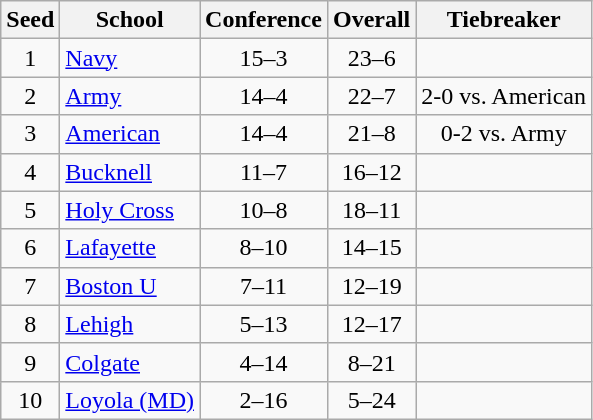<table class="wikitable" style="text-align:center">
<tr>
<th>Seed</th>
<th>School</th>
<th>Conference</th>
<th>Overall</th>
<th>Tiebreaker</th>
</tr>
<tr>
<td>1</td>
<td align=left><a href='#'>Navy</a></td>
<td>15–3</td>
<td>23–6</td>
<td></td>
</tr>
<tr>
<td>2</td>
<td align=left><a href='#'>Army</a></td>
<td>14–4</td>
<td>22–7</td>
<td>2-0 vs. American</td>
</tr>
<tr>
<td>3</td>
<td align=left><a href='#'>American</a></td>
<td>14–4</td>
<td>21–8</td>
<td>0-2 vs. Army</td>
</tr>
<tr>
<td>4</td>
<td align=left><a href='#'>Bucknell</a></td>
<td>11–7</td>
<td>16–12</td>
<td></td>
</tr>
<tr>
<td>5</td>
<td align=left><a href='#'>Holy Cross</a></td>
<td>10–8</td>
<td>18–11</td>
<td></td>
</tr>
<tr>
<td>6</td>
<td align=left><a href='#'>Lafayette</a></td>
<td>8–10</td>
<td>14–15</td>
<td></td>
</tr>
<tr>
<td>7</td>
<td align=left><a href='#'>Boston U</a></td>
<td>7–11</td>
<td>12–19</td>
<td></td>
</tr>
<tr>
<td>8</td>
<td align=left><a href='#'>Lehigh</a></td>
<td>5–13</td>
<td>12–17</td>
<td></td>
</tr>
<tr>
<td>9</td>
<td align=left><a href='#'>Colgate</a></td>
<td>4–14</td>
<td>8–21</td>
<td></td>
</tr>
<tr>
<td>10</td>
<td align=left><a href='#'>Loyola (MD)</a></td>
<td>2–16</td>
<td>5–24</td>
<td></td>
</tr>
</table>
